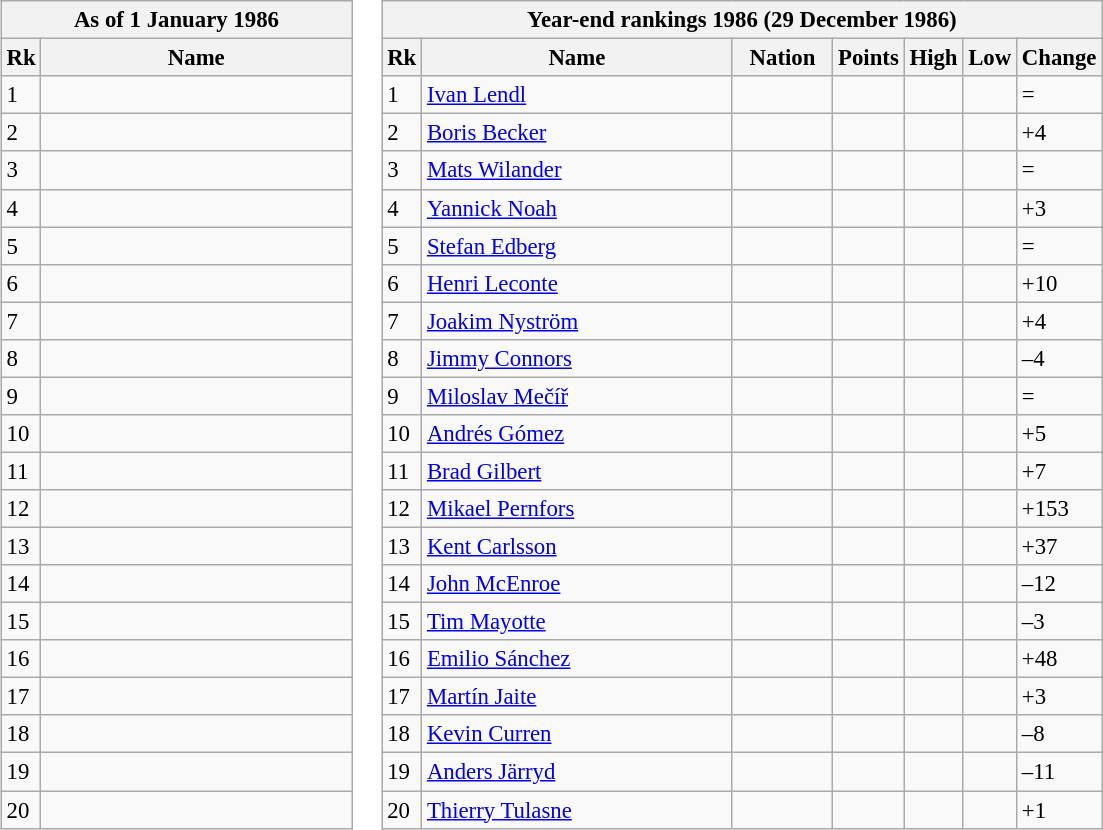<table>
<tr valign="top">
<td><br><table class="wikitable" style="font-size:95%">
<tr>
<th colspan="3">As of 1 January 1986</th>
</tr>
<tr>
<th>Rk</th>
<th width="200">Name</th>
</tr>
<tr>
<td>1</td>
<td></td>
</tr>
<tr>
<td>2</td>
<td></td>
</tr>
<tr>
<td>3</td>
<td></td>
</tr>
<tr>
<td>4</td>
<td></td>
</tr>
<tr>
<td>5</td>
<td></td>
</tr>
<tr>
<td>6</td>
<td></td>
</tr>
<tr>
<td>7</td>
<td></td>
</tr>
<tr>
<td>8</td>
<td></td>
</tr>
<tr>
<td>9</td>
<td></td>
</tr>
<tr>
<td>10</td>
<td></td>
</tr>
<tr>
<td>11</td>
<td></td>
</tr>
<tr>
<td>12</td>
<td></td>
</tr>
<tr>
<td>13</td>
<td></td>
</tr>
<tr>
<td>14</td>
<td></td>
</tr>
<tr>
<td>15</td>
<td></td>
</tr>
<tr>
<td>16</td>
<td></td>
</tr>
<tr>
<td>17</td>
<td></td>
</tr>
<tr>
<td>18</td>
<td></td>
</tr>
<tr>
<td>19</td>
<td></td>
</tr>
<tr>
<td>20</td>
<td></td>
</tr>
</table>
</td>
<td><br><table class="wikitable" style="font-size:95%">
<tr>
<th colspan="7">Year-end rankings 1986 (29 December 1986)</th>
</tr>
<tr valign="top">
<th>Rk</th>
<th width="200">Name</th>
<th width="60">Nation</th>
<th>Points</th>
<th>High</th>
<th>Low</th>
<th>Change</th>
</tr>
<tr>
<td>1</td>
<td><a href='#'>Ivan Lendl</a></td>
<td></td>
<td></td>
<td></td>
<td></td>
<td> =</td>
</tr>
<tr>
<td>2</td>
<td><a href='#'>Boris Becker</a></td>
<td></td>
<td></td>
<td></td>
<td></td>
<td> +4</td>
</tr>
<tr>
<td>3</td>
<td><a href='#'>Mats Wilander</a></td>
<td></td>
<td></td>
<td></td>
<td></td>
<td> =</td>
</tr>
<tr>
<td>4</td>
<td><a href='#'>Yannick Noah</a></td>
<td></td>
<td></td>
<td></td>
<td></td>
<td> +3</td>
</tr>
<tr>
<td>5</td>
<td><a href='#'>Stefan Edberg</a></td>
<td></td>
<td></td>
<td></td>
<td></td>
<td> =</td>
</tr>
<tr>
<td>6</td>
<td><a href='#'>Henri Leconte</a></td>
<td></td>
<td></td>
<td></td>
<td></td>
<td> +10</td>
</tr>
<tr>
<td>7</td>
<td><a href='#'>Joakim Nyström</a></td>
<td></td>
<td></td>
<td></td>
<td></td>
<td> +4</td>
</tr>
<tr>
<td>8</td>
<td><a href='#'>Jimmy Connors</a></td>
<td></td>
<td></td>
<td></td>
<td></td>
<td> –4</td>
</tr>
<tr>
<td>9</td>
<td><a href='#'>Miloslav Mečíř</a></td>
<td></td>
<td></td>
<td></td>
<td></td>
<td> =</td>
</tr>
<tr>
<td>10</td>
<td><a href='#'>Andrés Gómez</a></td>
<td></td>
<td></td>
<td></td>
<td></td>
<td> +5</td>
</tr>
<tr>
<td>11</td>
<td><a href='#'>Brad Gilbert</a></td>
<td></td>
<td></td>
<td></td>
<td></td>
<td> +7</td>
</tr>
<tr>
<td>12</td>
<td><a href='#'>Mikael Pernfors</a></td>
<td></td>
<td></td>
<td></td>
<td></td>
<td> +153</td>
</tr>
<tr>
<td>13</td>
<td><a href='#'>Kent Carlsson</a></td>
<td></td>
<td></td>
<td></td>
<td></td>
<td> +37</td>
</tr>
<tr>
<td>14</td>
<td><a href='#'>John McEnroe</a></td>
<td></td>
<td></td>
<td></td>
<td></td>
<td> –12</td>
</tr>
<tr>
<td>15</td>
<td><a href='#'>Tim Mayotte</a></td>
<td></td>
<td></td>
<td></td>
<td></td>
<td> –3</td>
</tr>
<tr>
<td>16</td>
<td><a href='#'>Emilio Sánchez</a></td>
<td></td>
<td></td>
<td></td>
<td></td>
<td> +48</td>
</tr>
<tr>
<td>17</td>
<td><a href='#'>Martín Jaite</a></td>
<td></td>
<td></td>
<td></td>
<td></td>
<td> +3</td>
</tr>
<tr>
<td>18</td>
<td><a href='#'>Kevin Curren</a></td>
<td></td>
<td></td>
<td></td>
<td></td>
<td> –8</td>
</tr>
<tr>
<td>19</td>
<td><a href='#'>Anders Järryd</a></td>
<td></td>
<td></td>
<td></td>
<td></td>
<td> –11</td>
</tr>
<tr>
<td>20</td>
<td><a href='#'>Thierry Tulasne</a></td>
<td></td>
<td></td>
<td></td>
<td></td>
<td> +1</td>
</tr>
</table>
</td>
</tr>
</table>
